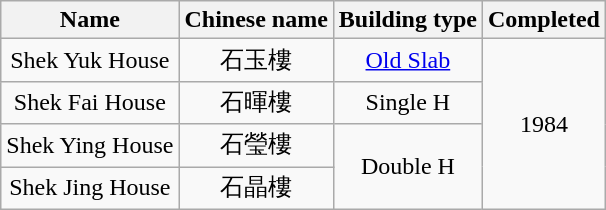<table class="wikitable" style="text-align: center">
<tr>
<th>Name</th>
<th>Chinese name</th>
<th>Building type</th>
<th>Completed</th>
</tr>
<tr>
<td>Shek Yuk House</td>
<td>石玉樓</td>
<td><a href='#'>Old Slab</a></td>
<td rowspan="4">1984</td>
</tr>
<tr>
<td>Shek Fai House</td>
<td>石暉樓</td>
<td>Single H</td>
</tr>
<tr>
<td>Shek Ying House</td>
<td>石瑩樓</td>
<td rowspan="2">Double H</td>
</tr>
<tr>
<td>Shek Jing House</td>
<td>石晶樓</td>
</tr>
</table>
